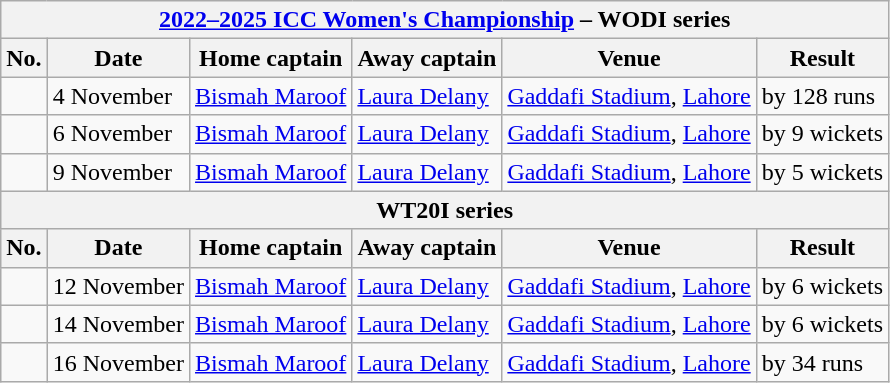<table class="wikitable">
<tr>
<th colspan="9"><a href='#'>2022–2025 ICC Women's Championship</a> – WODI series</th>
</tr>
<tr>
<th>No.</th>
<th>Date</th>
<th>Home captain</th>
<th>Away captain</th>
<th>Venue</th>
<th>Result</th>
</tr>
<tr>
<td></td>
<td>4 November</td>
<td><a href='#'>Bismah Maroof</a></td>
<td><a href='#'>Laura Delany</a></td>
<td><a href='#'>Gaddafi Stadium</a>, <a href='#'>Lahore</a></td>
<td> by 128 runs</td>
</tr>
<tr>
<td></td>
<td>6 November</td>
<td><a href='#'>Bismah Maroof</a></td>
<td><a href='#'>Laura Delany</a></td>
<td><a href='#'>Gaddafi Stadium</a>, <a href='#'>Lahore</a></td>
<td> by 9 wickets</td>
</tr>
<tr>
<td></td>
<td>9 November</td>
<td><a href='#'>Bismah Maroof</a></td>
<td><a href='#'>Laura Delany</a></td>
<td><a href='#'>Gaddafi Stadium</a>, <a href='#'>Lahore</a></td>
<td> by 5 wickets</td>
</tr>
<tr>
<th colspan="9">WT20I series</th>
</tr>
<tr>
<th>No.</th>
<th>Date</th>
<th>Home captain</th>
<th>Away captain</th>
<th>Venue</th>
<th>Result</th>
</tr>
<tr>
<td></td>
<td>12 November</td>
<td><a href='#'>Bismah Maroof</a></td>
<td><a href='#'>Laura Delany</a></td>
<td><a href='#'>Gaddafi Stadium</a>, <a href='#'>Lahore</a></td>
<td> by 6 wickets</td>
</tr>
<tr>
<td></td>
<td>14 November</td>
<td><a href='#'>Bismah Maroof</a></td>
<td><a href='#'>Laura Delany</a></td>
<td><a href='#'>Gaddafi Stadium</a>, <a href='#'>Lahore</a></td>
<td> by 6 wickets</td>
</tr>
<tr>
<td></td>
<td>16 November</td>
<td><a href='#'>Bismah Maroof</a></td>
<td><a href='#'>Laura Delany</a></td>
<td><a href='#'>Gaddafi Stadium</a>, <a href='#'>Lahore</a></td>
<td> by 34 runs</td>
</tr>
</table>
